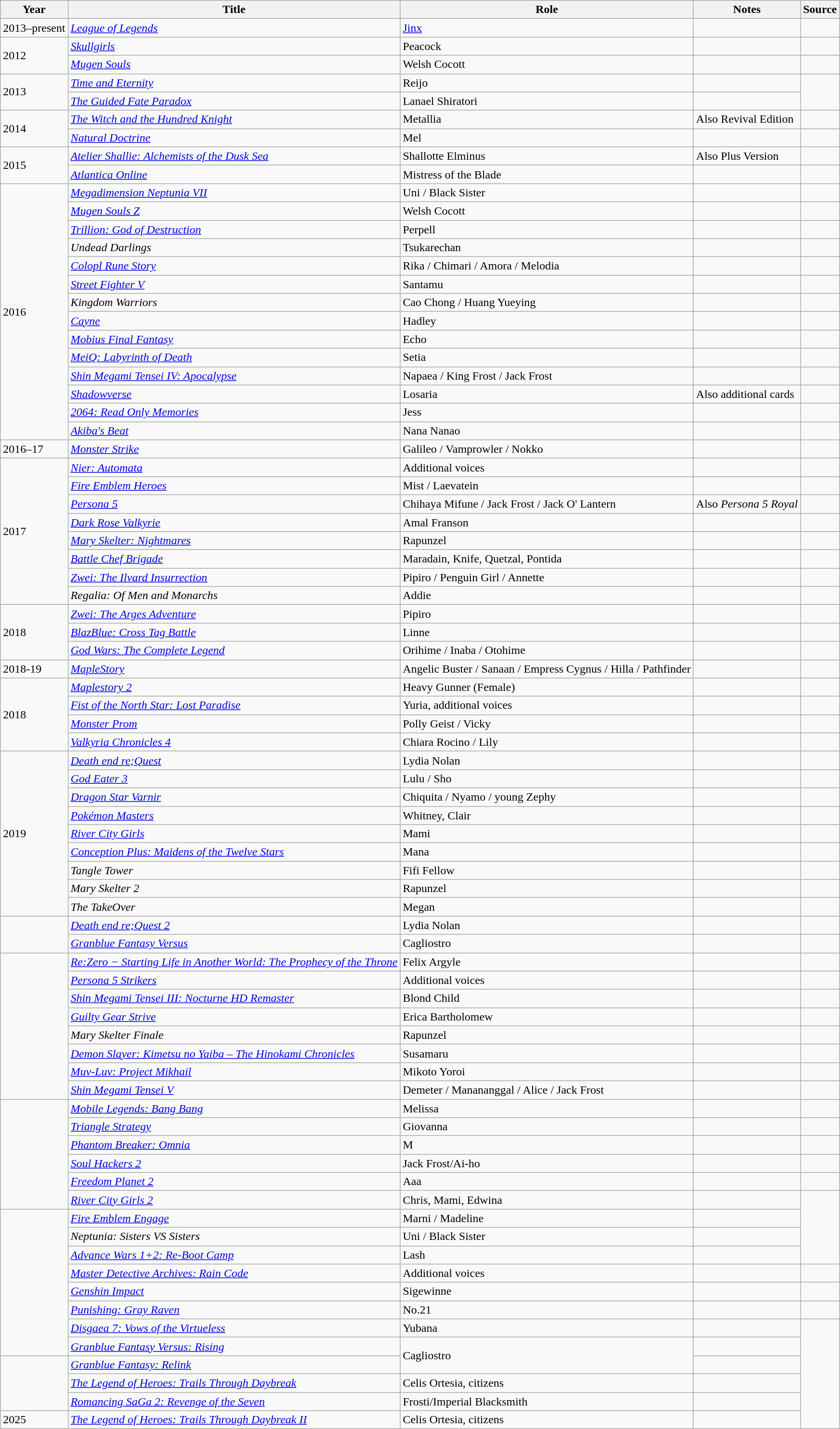<table class="wikitable sortable plainrowheaders">
<tr>
<th>Year</th>
<th>Title</th>
<th>Role</th>
<th class="unsortable">Notes</th>
<th class="unsortable">Source</th>
</tr>
<tr>
<td>2013–present</td>
<td><em><a href='#'>League of Legends</a></em></td>
<td><a href='#'>Jinx</a></td>
<td></td>
<td></td>
</tr>
<tr>
<td rowspan="2">2012</td>
<td><em><a href='#'>Skullgirls</a></em></td>
<td>Peacock</td>
<td></td>
<td></td>
</tr>
<tr>
<td><em><a href='#'>Mugen Souls</a></em></td>
<td>Welsh Cocott</td>
<td></td>
<td></td>
</tr>
<tr>
<td rowspan="2">2013</td>
<td><em><a href='#'>Time and Eternity</a></em></td>
<td>Reijo</td>
<td></td>
<td rowspan="2"></td>
</tr>
<tr>
<td><em><a href='#'>The Guided Fate Paradox</a></em></td>
<td>Lanael Shiratori</td>
<td></td>
</tr>
<tr>
<td rowspan="2">2014</td>
<td><em><a href='#'>The Witch and the Hundred Knight</a></em></td>
<td>Metallia</td>
<td>Also Revival Edition</td>
<td></td>
</tr>
<tr>
<td><em><a href='#'>Natural Doctrine</a></em></td>
<td>Mel</td>
<td></td>
<td></td>
</tr>
<tr>
<td rowspan="2">2015</td>
<td><em><a href='#'>Atelier Shallie: Alchemists of the Dusk Sea</a></em></td>
<td>Shallotte Elminus</td>
<td>Also Plus Version</td>
<td></td>
</tr>
<tr>
<td><em><a href='#'>Atlantica Online</a></em></td>
<td>Mistress of the Blade</td>
<td></td>
<td></td>
</tr>
<tr>
<td rowspan="14">2016</td>
<td><em><a href='#'>Megadimension Neptunia VII</a></em></td>
<td>Uni / Black Sister</td>
<td></td>
<td></td>
</tr>
<tr>
<td><a href='#'><em>Mugen Souls Z</em></a></td>
<td>Welsh Cocott</td>
<td></td>
<td></td>
</tr>
<tr>
<td><em><a href='#'>Trillion: God of Destruction</a></em></td>
<td>Perpell</td>
<td></td>
<td></td>
</tr>
<tr>
<td><em>Undead Darlings</em></td>
<td>Tsukarechan</td>
<td></td>
<td></td>
</tr>
<tr>
<td><em><a href='#'>Colopl Rune Story</a></em></td>
<td>Rika / Chimari / Amora / Melodia</td>
<td></td>
<td></td>
</tr>
<tr>
<td><em><a href='#'>Street Fighter V</a></em></td>
<td>Santamu</td>
<td></td>
<td></td>
</tr>
<tr>
<td><em>Kingdom Warriors</em></td>
<td>Cao Chong / Huang Yueying</td>
<td></td>
<td></td>
</tr>
<tr>
<td><em><a href='#'>Cayne</a></em></td>
<td>Hadley</td>
<td></td>
<td></td>
</tr>
<tr>
<td><em><a href='#'>Mobius Final Fantasy</a></em></td>
<td>Echo</td>
<td></td>
<td></td>
</tr>
<tr>
<td><em><a href='#'>MeiQ: Labyrinth of Death</a></em></td>
<td>Setia</td>
<td></td>
<td></td>
</tr>
<tr>
<td><em><a href='#'>Shin Megami Tensei IV: Apocalypse</a></em></td>
<td>Napaea / King Frost / Jack Frost</td>
<td></td>
<td></td>
</tr>
<tr>
<td><em><a href='#'>Shadowverse</a></em></td>
<td>Losaria</td>
<td>Also additional cards</td>
<td></td>
</tr>
<tr>
<td><em><a href='#'>2064: Read Only Memories</a></em></td>
<td>Jess</td>
<td></td>
<td></td>
</tr>
<tr>
<td><em><a href='#'>Akiba's Beat</a></em></td>
<td>Nana Nanao</td>
<td></td>
<td></td>
</tr>
<tr>
<td>2016–17</td>
<td><em><a href='#'>Monster Strike</a></em></td>
<td>Galileo / Vamprowler / Nokko</td>
<td></td>
<td></td>
</tr>
<tr>
<td rowspan="8">2017</td>
<td><em><a href='#'>Nier: Automata</a></em></td>
<td>Additional voices</td>
<td></td>
<td></td>
</tr>
<tr>
<td><em><a href='#'>Fire Emblem Heroes</a></em></td>
<td>Mist / Laevatein</td>
<td></td>
<td></td>
</tr>
<tr>
<td><em><a href='#'>Persona 5</a></em></td>
<td>Chihaya Mifune / Jack Frost / Jack O' Lantern</td>
<td>Also <em>Persona 5 Royal</em></td>
<td></td>
</tr>
<tr>
<td><em><a href='#'>Dark Rose Valkyrie</a></em></td>
<td>Amal Franson</td>
<td></td>
<td></td>
</tr>
<tr>
<td><em><a href='#'>Mary Skelter: Nightmares</a></em></td>
<td>Rapunzel</td>
<td></td>
<td></td>
</tr>
<tr>
<td><em><a href='#'>Battle Chef Brigade</a></em></td>
<td>Maradain, Knife, Quetzal, Pontida</td>
<td></td>
<td></td>
</tr>
<tr>
<td><em><a href='#'>Zwei: The Ilvard Insurrection</a></em></td>
<td>Pipiro / Penguin Girl / Annette</td>
<td></td>
<td></td>
</tr>
<tr>
<td><em>Regalia: Of Men and Monarchs</em></td>
<td>Addie</td>
<td></td>
<td></td>
</tr>
<tr>
<td rowspan="3">2018</td>
<td><em><a href='#'>Zwei: The Arges Adventure</a></em></td>
<td>Pipiro</td>
<td></td>
<td></td>
</tr>
<tr>
<td><em><a href='#'>BlazBlue: Cross Tag Battle</a></em></td>
<td>Linne</td>
<td></td>
<td></td>
</tr>
<tr>
<td><em><a href='#'>God Wars: The Complete Legend</a></em></td>
<td>Orihime / Inaba / Otohime</td>
<td></td>
<td></td>
</tr>
<tr>
<td>2018-19</td>
<td><em><a href='#'>MapleStory</a></em></td>
<td>Angelic Buster / Sanaan / Empress Cygnus / Hilla / Pathfinder</td>
<td></td>
<td></td>
</tr>
<tr>
<td rowspan="4">2018</td>
<td><em><a href='#'>Maplestory 2</a></em></td>
<td>Heavy Gunner (Female)</td>
<td></td>
<td></td>
</tr>
<tr>
<td><em><a href='#'>Fist of the North Star: Lost Paradise</a></em></td>
<td>Yuria, additional voices</td>
<td></td>
<td></td>
</tr>
<tr>
<td><em><a href='#'>Monster Prom</a></em></td>
<td>Polly Geist / Vicky</td>
<td></td>
<td></td>
</tr>
<tr>
<td><em><a href='#'>Valkyria Chronicles 4</a></em></td>
<td>Chiara Rocino / Lily</td>
<td></td>
<td></td>
</tr>
<tr>
<td rowspan="9">2019</td>
<td><em><a href='#'>Death end re;Quest</a></em></td>
<td>Lydia Nolan</td>
<td></td>
<td></td>
</tr>
<tr>
<td><em><a href='#'>God Eater 3</a></em></td>
<td>Lulu / Sho</td>
<td></td>
<td></td>
</tr>
<tr>
<td><em><a href='#'>Dragon Star Varnir</a></em></td>
<td>Chiquita / Nyamo / young Zephy</td>
<td></td>
<td></td>
</tr>
<tr>
<td><em><a href='#'>Pokémon Masters</a></em></td>
<td>Whitney, Clair</td>
<td></td>
<td></td>
</tr>
<tr>
<td><em><a href='#'>River City Girls</a></em></td>
<td>Mami</td>
<td></td>
<td></td>
</tr>
<tr>
<td><em><a href='#'>Conception Plus: Maidens of the Twelve Stars</a></em></td>
<td>Mana</td>
<td></td>
<td></td>
</tr>
<tr>
<td><em>Tangle Tower</em></td>
<td>Fifi Fellow</td>
<td></td>
<td></td>
</tr>
<tr>
<td><em>Mary Skelter 2</em></td>
<td>Rapunzel</td>
<td></td>
<td></td>
</tr>
<tr>
<td><em>The TakeOver</em></td>
<td>Megan</td>
<td></td>
<td></td>
</tr>
<tr>
<td rowspan="2"></td>
<td><em><a href='#'>Death end re;Quest 2</a></em></td>
<td>Lydia Nolan</td>
<td></td>
<td></td>
</tr>
<tr>
<td><em><a href='#'>Granblue Fantasy Versus</a></em></td>
<td>Cagliostro</td>
<td></td>
<td></td>
</tr>
<tr>
<td rowspan="8"></td>
<td><em><a href='#'>Re:Zero − Starting Life in Another World: The Prophecy of the Throne</a></em></td>
<td>Felix Argyle</td>
<td></td>
<td></td>
</tr>
<tr>
<td><em><a href='#'>Persona 5 Strikers</a></em></td>
<td>Additional voices</td>
<td></td>
<td></td>
</tr>
<tr>
<td><em><a href='#'>Shin Megami Tensei III: Nocturne HD Remaster</a></em></td>
<td>Blond Child</td>
<td></td>
<td></td>
</tr>
<tr>
<td><em><a href='#'>Guilty Gear Strive</a></em></td>
<td>Erica Bartholomew</td>
<td></td>
<td></td>
</tr>
<tr>
<td><em>Mary Skelter Finale</em></td>
<td>Rapunzel</td>
<td></td>
<td></td>
</tr>
<tr>
<td><em><a href='#'>Demon Slayer: Kimetsu no Yaiba – The Hinokami Chronicles</a></em></td>
<td>Susamaru</td>
<td></td>
<td></td>
</tr>
<tr>
<td><em><a href='#'>Muv-Luv: Project Mikhail</a></em></td>
<td>Mikoto Yoroi</td>
<td></td>
<td></td>
</tr>
<tr>
<td><em><a href='#'>Shin Megami Tensei V</a></em></td>
<td>Demeter / Manananggal / Alice / Jack Frost</td>
<td></td>
<td></td>
</tr>
<tr>
<td rowspan="6"></td>
<td><em><a href='#'>Mobile Legends: Bang Bang</a></em></td>
<td>Melissa</td>
<td></td>
<td></td>
</tr>
<tr>
<td><em><a href='#'>Triangle Strategy</a></em></td>
<td>Giovanna</td>
<td></td>
<td></td>
</tr>
<tr>
<td><em><a href='#'>Phantom Breaker: Omnia</a></em></td>
<td>M</td>
<td></td>
<td></td>
</tr>
<tr>
<td><em><a href='#'>Soul Hackers 2</a></em></td>
<td>Jack Frost/Ai-ho</td>
<td></td>
<td></td>
</tr>
<tr>
<td><em><a href='#'>Freedom Planet 2</a></em></td>
<td>Aaa</td>
<td></td>
<td></td>
</tr>
<tr>
<td><em><a href='#'>River City Girls 2</a></em></td>
<td>Chris, Mami, Edwina</td>
<td></td>
<td rowspan="4"></td>
</tr>
<tr>
<td rowspan="8"></td>
<td><em><a href='#'>Fire Emblem Engage</a></em></td>
<td>Marni / Madeline</td>
<td></td>
</tr>
<tr>
<td><em>Neptunia: Sisters VS Sisters</em></td>
<td>Uni / Black Sister</td>
<td></td>
</tr>
<tr>
<td><em><a href='#'>Advance Wars 1+2: Re-Boot Camp</a></em></td>
<td>Lash</td>
<td></td>
</tr>
<tr>
<td><em><a href='#'>Master Detective Archives: Rain Code</a></em></td>
<td>Additional voices</td>
<td></td>
<td></td>
</tr>
<tr>
<td><em><a href='#'>Genshin Impact</a></em></td>
<td>Sigewinne</td>
<td></td>
<td></td>
</tr>
<tr>
<td><em><a href='#'>Punishing: Gray Raven</a></em></td>
<td>No.21</td>
<td></td>
<td><br></td>
</tr>
<tr>
<td><em><a href='#'>Disgaea 7: Vows of the Virtueless</a></em></td>
<td>Yubana</td>
<td></td>
<td rowspan="6"></td>
</tr>
<tr>
<td><em><a href='#'>Granblue Fantasy Versus: Rising</a></em></td>
<td rowspan="2">Cagliostro</td>
<td></td>
</tr>
<tr>
<td rowspan="3"></td>
<td><em><a href='#'>Granblue Fantasy: Relink</a></em></td>
<td></td>
</tr>
<tr>
<td><em><a href='#'>The Legend of Heroes: Trails Through Daybreak</a></em></td>
<td>Celis Ortesia, citizens</td>
<td></td>
</tr>
<tr>
<td><em><a href='#'>Romancing SaGa 2: Revenge of the Seven</a></em></td>
<td>Frosti/Imperial Blacksmith</td>
<td></td>
</tr>
<tr>
<td>2025</td>
<td><em><a href='#'>The Legend of Heroes: Trails Through Daybreak II</a></em></td>
<td>Celis Ortesia, citizens</td>
<td></td>
</tr>
</table>
